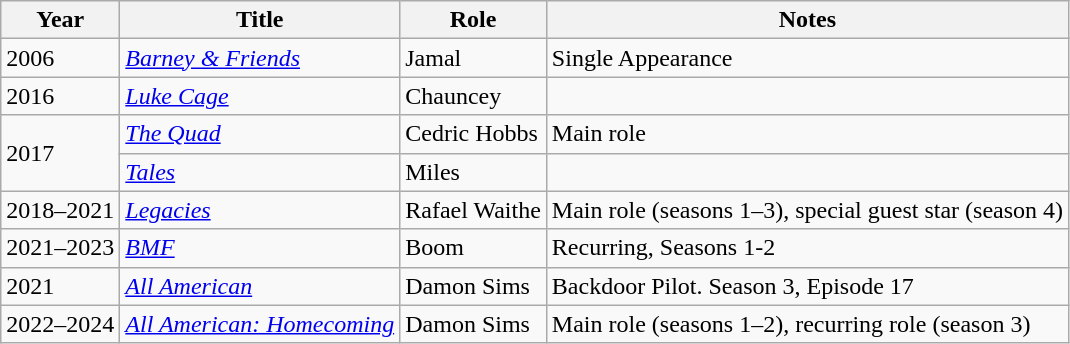<table class="wikitable sortable">
<tr>
<th>Year</th>
<th>Title</th>
<th>Role</th>
<th>Notes</th>
</tr>
<tr>
<td>2006</td>
<td><em><a href='#'>Barney & Friends</a></em></td>
<td>Jamal</td>
<td>Single Appearance</td>
</tr>
<tr>
<td>2016</td>
<td><em><a href='#'>Luke Cage</a></em></td>
<td>Chauncey</td>
<td></td>
</tr>
<tr>
<td rowspan="2">2017</td>
<td><em><a href='#'>The Quad</a></em></td>
<td>Cedric Hobbs</td>
<td>Main role</td>
</tr>
<tr>
<td><em><a href='#'>Tales</a></em></td>
<td>Miles</td>
<td></td>
</tr>
<tr>
<td>2018–2021</td>
<td><em><a href='#'>Legacies</a></em></td>
<td>Rafael Waithe</td>
<td>Main role (seasons 1–3), special guest star (season 4)</td>
</tr>
<tr>
<td>2021–2023</td>
<td><em><a href='#'>BMF</a></em></td>
<td>Boom</td>
<td>Recurring, Seasons 1-2</td>
</tr>
<tr>
<td>2021</td>
<td><em><a href='#'>All American</a></em></td>
<td>Damon Sims</td>
<td>Backdoor Pilot. Season 3, Episode 17</td>
</tr>
<tr>
<td>2022–2024</td>
<td><em><a href='#'>All American: Homecoming</a></em></td>
<td>Damon Sims</td>
<td>Main role (seasons 1–2), recurring role (season 3)</td>
</tr>
</table>
